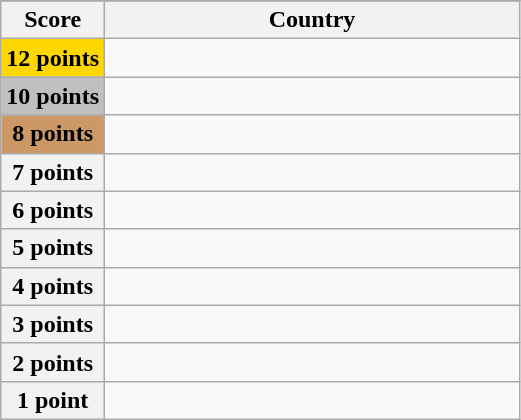<table class="wikitable">
<tr>
</tr>
<tr>
<th scope="col" width="20%">Score</th>
<th scope="col">Country</th>
</tr>
<tr>
<th scope="row" style="background:gold">12 points</th>
<td></td>
</tr>
<tr>
<th scope="row" style="background:silver">10 points</th>
<td></td>
</tr>
<tr>
<th scope="row" style="background:#CC9966">8 points</th>
<td></td>
</tr>
<tr>
<th scope="row">7 points</th>
<td></td>
</tr>
<tr>
<th scope="row">6 points</th>
<td></td>
</tr>
<tr>
<th scope="row">5 points</th>
<td></td>
</tr>
<tr>
<th scope="row">4 points</th>
<td></td>
</tr>
<tr>
<th scope="row">3 points</th>
<td></td>
</tr>
<tr>
<th scope="row">2 points</th>
<td></td>
</tr>
<tr>
<th scope="row">1 point</th>
<td></td>
</tr>
</table>
